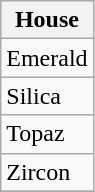<table class=wikitable>
<tr>
<th>House</th>
</tr>
<tr>
<td>  Emerald</td>
</tr>
<tr>
<td>  Silica</td>
</tr>
<tr>
<td>  Topaz</td>
</tr>
<tr>
<td>  Zircon</td>
</tr>
<tr>
</tr>
</table>
